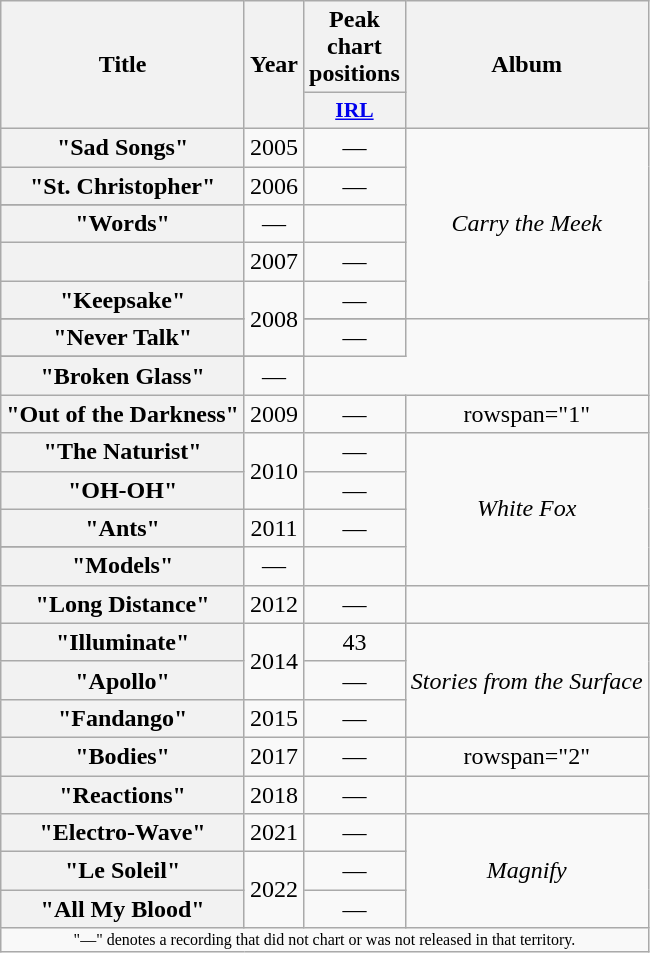<table class="wikitable plainrowheaders" style="text-align:center;">
<tr>
<th scope="col" rowspan="2">Title</th>
<th scope="col" rowspan="2">Year</th>
<th scope="col" colspan="1">Peak chart positions</th>
<th scope="col" rowspan="2">Album</th>
</tr>
<tr>
<th scope="col" style="width:3em;font-size:90%;"><a href='#'>IRL</a><br></th>
</tr>
<tr>
<th scope="row">"Sad Songs"</th>
<td rowspan="1">2005</td>
<td>—</td>
<td rowspan="7"><em>Carry the Meek</em></td>
</tr>
<tr>
<th scope="row">"St. Christopher"</th>
<td rowspan="2">2006</td>
<td>—</td>
</tr>
<tr>
</tr>
<tr>
<th scope="row">"Words"</th>
<td>—</td>
</tr>
<tr>
<th scope="row"></th>
<td rowspan="1">2007</td>
<td>—</td>
</tr>
<tr>
<th scope="row">"Keepsake"</th>
<td rowspan="3">2008</td>
<td>—</td>
</tr>
<tr>
</tr>
<tr>
<th scope="row">"Never Talk"</th>
<td>—</td>
</tr>
<tr>
</tr>
<tr>
<th scope="row">"Broken Glass"</th>
<td>—</td>
</tr>
<tr>
<th scope="row">"Out of the Darkness"</th>
<td rowspan="1">2009</td>
<td>—</td>
<td>rowspan="1" </td>
</tr>
<tr>
<th scope="row">"The Naturist"</th>
<td rowspan="2">2010</td>
<td>—</td>
<td rowspan="5"><em>White Fox</em></td>
</tr>
<tr>
<th scope="row">"OH-OH"</th>
<td>—</td>
</tr>
<tr>
<th scope="row">"Ants"</th>
<td rowspan="2">2011</td>
<td>—</td>
</tr>
<tr>
</tr>
<tr>
<th scope="row">"Models"</th>
<td>—</td>
</tr>
<tr>
<th scope="row">"Long Distance"</th>
<td rowspan="1">2012</td>
<td>—</td>
</tr>
<tr>
<th scope="row">"Illuminate"</th>
<td rowspan="2">2014</td>
<td>43</td>
<td rowspan="3"><em>Stories from the Surface</em></td>
</tr>
<tr>
<th scope="row">"Apollo"</th>
<td>—</td>
</tr>
<tr>
<th scope="row">"Fandango"</th>
<td rowspan="1">2015</td>
<td>—</td>
</tr>
<tr>
<th scope="row">"Bodies"</th>
<td rowspan="1">2017</td>
<td>—</td>
<td>rowspan="2" </td>
</tr>
<tr>
<th scope="row">"Reactions"</th>
<td rowspan="1">2018</td>
<td>—</td>
</tr>
<tr>
<th scope="row">"Electro-Wave"</th>
<td>2021</td>
<td>—</td>
<td rowspan="3"><em>Magnify</em></td>
</tr>
<tr>
<th scope="row">"Le Soleil"</th>
<td rowspan="2">2022</td>
<td>—</td>
</tr>
<tr>
<th scope="row">"All My Blood"</th>
<td>—</td>
</tr>
<tr>
<td align="center" colspan="6" style="font-size: 8pt">"—" denotes a recording that did not chart or was not released in that territory.</td>
</tr>
</table>
